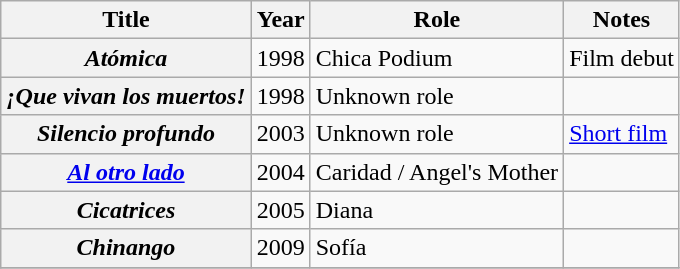<table class="wikitable plainrowheaders sortable">
<tr>
<th scope="col">Title</th>
<th scope="col">Year</th>
<th scope="col">Role</th>
<th scope="col" class="unsortable">Notes</th>
</tr>
<tr>
<th scope=row><em>Atómica</em></th>
<td>1998</td>
<td>Chica Podium</td>
<td>Film debut</td>
</tr>
<tr>
<th scope=row><em>¡Que vivan los muertos!</em></th>
<td>1998</td>
<td>Unknown role</td>
<td></td>
</tr>
<tr>
<th scope=row><em>Silencio profundo</em></th>
<td>2003</td>
<td>Unknown role</td>
<td><a href='#'>Short film</a></td>
</tr>
<tr>
<th scope=row><em><a href='#'>Al otro lado</a></em></th>
<td>2004</td>
<td>Caridad / Angel's Mother</td>
<td></td>
</tr>
<tr>
<th scope=row><em>Cicatrices</em></th>
<td>2005</td>
<td>Diana</td>
<td></td>
</tr>
<tr>
<th scope=row><em>Chinango</em></th>
<td>2009</td>
<td>Sofía</td>
<td></td>
</tr>
<tr>
</tr>
</table>
